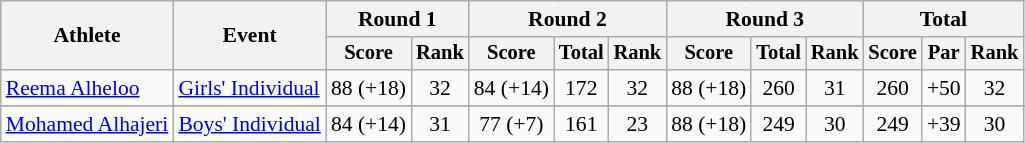<table class="wikitable" style="font-size:90%">
<tr>
<th rowspan="2">Athlete</th>
<th rowspan="2">Event</th>
<th colspan="2">Round 1</th>
<th colspan="3">Round 2</th>
<th colspan="3">Round 3</th>
<th colspan="3">Total</th>
</tr>
<tr style="font-size:95%">
<th>Score</th>
<th>Rank</th>
<th>Score</th>
<th>Total</th>
<th>Rank</th>
<th>Score</th>
<th>Total</th>
<th>Rank</th>
<th>Score</th>
<th>Par</th>
<th>Rank</th>
</tr>
<tr align=center>
<td align=left><a href='#'>Reema Alheloo</a></td>
<td align=left><a href='#'>Girls' Individual</a></td>
<td>88 (+18)</td>
<td>32</td>
<td>84 (+14)</td>
<td>172</td>
<td>32</td>
<td>88 (+18)</td>
<td>260</td>
<td>31</td>
<td>260</td>
<td>+50</td>
<td>32</td>
</tr>
<tr>
</tr>
<tr align=center>
<td align=left><a href='#'>Mohamed Alhajeri</a></td>
<td align=left><a href='#'>Boys' Individual</a></td>
<td>84 (+14)</td>
<td>31</td>
<td>77 (+7)</td>
<td>161</td>
<td>23</td>
<td>88 (+18)</td>
<td>249</td>
<td>30</td>
<td>249</td>
<td>+39</td>
<td>30</td>
</tr>
</table>
